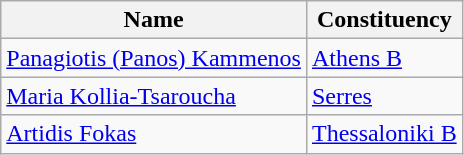<table class="wikitable sortable">
<tr>
<th>Name</th>
<th>Constituency</th>
</tr>
<tr>
<td data-sort-value="Kammenos, Panagiotis"><a href='#'>Panagiotis (Panos) Kammenos</a></td>
<td><a href='#'>Athens B</a></td>
</tr>
<tr>
<td data-sort-value="Kollia-Tsaroucha "><a href='#'>Maria Kollia-Tsaroucha</a></td>
<td><a href='#'>Serres</a></td>
</tr>
<tr>
<td data-sort-value="Fokas "><a href='#'>Artidis Fokas</a></td>
<td><a href='#'>Thessaloniki B</a></td>
</tr>
</table>
